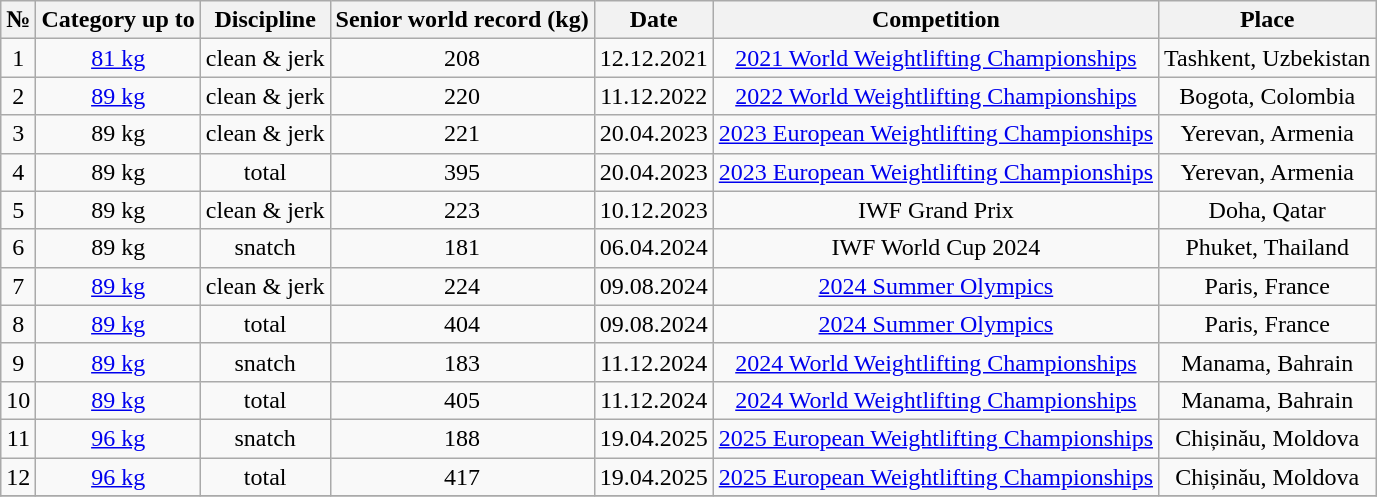<table class="wikitable" style="text-align:center;">
<tr>
<th>№</th>
<th>Category up to</th>
<th>Discipline</th>
<th>Senior world record (kg)</th>
<th>Date</th>
<th>Competition</th>
<th>Place</th>
</tr>
<tr>
<td>1</td>
<td><a href='#'>81 kg</a></td>
<td>clean & jerk</td>
<td>208</td>
<td>12.12.2021</td>
<td><a href='#'>2021 World Weightlifting Championships</a></td>
<td>Tashkent, Uzbekistan</td>
</tr>
<tr>
<td>2</td>
<td><a href='#'>89 kg</a></td>
<td>clean & jerk</td>
<td>220</td>
<td>11.12.2022</td>
<td><a href='#'>2022 World Weightlifting Championships</a></td>
<td>Bogota, Colombia</td>
</tr>
<tr>
<td>3</td>
<td>89 kg</td>
<td>clean & jerk</td>
<td>221</td>
<td>20.04.2023</td>
<td><a href='#'>2023 European Weightlifting Championships</a></td>
<td>Yerevan, Armenia</td>
</tr>
<tr>
<td>4</td>
<td>89 kg</td>
<td>total</td>
<td>395</td>
<td>20.04.2023</td>
<td><a href='#'>2023 European Weightlifting Championships</a></td>
<td>Yerevan, Armenia</td>
</tr>
<tr>
<td>5</td>
<td>89 kg</td>
<td>clean & jerk</td>
<td>223</td>
<td>10.12.2023</td>
<td>IWF Grand Prix</td>
<td>Doha, Qatar</td>
</tr>
<tr>
<td>6</td>
<td>89 kg</td>
<td>snatch</td>
<td>181</td>
<td>06.04.2024</td>
<td>IWF World Cup 2024</td>
<td>Phuket, Thailand</td>
</tr>
<tr>
<td>7</td>
<td><a href='#'>89 kg</a></td>
<td>clean & jerk</td>
<td>224</td>
<td>09.08.2024</td>
<td><a href='#'> 2024 Summer Olympics</a></td>
<td>Paris, France</td>
</tr>
<tr>
<td>8</td>
<td><a href='#'>89 kg</a></td>
<td>total</td>
<td>404</td>
<td>09.08.2024</td>
<td><a href='#'> 2024 Summer Olympics</a></td>
<td>Paris, France</td>
</tr>
<tr>
<td>9</td>
<td><a href='#'>89 kg</a></td>
<td>snatch</td>
<td>183</td>
<td>11.12.2024</td>
<td><a href='#'>2024 World Weightlifting Championships</a></td>
<td>Manama, Bahrain</td>
</tr>
<tr>
<td>10</td>
<td><a href='#'>89 kg</a></td>
<td>total</td>
<td>405</td>
<td>11.12.2024</td>
<td><a href='#'>2024 World Weightlifting Championships</a></td>
<td>Manama, Bahrain</td>
</tr>
<tr>
<td>11</td>
<td><a href='#'>96 kg</a></td>
<td>snatch</td>
<td>188</td>
<td>19.04.2025</td>
<td><a href='#'>2025 European Weightlifting Championships</a></td>
<td>Chișinău, Moldova</td>
</tr>
<tr>
<td>12</td>
<td><a href='#'>96 kg</a></td>
<td>total</td>
<td>417</td>
<td>19.04.2025</td>
<td><a href='#'>2025 European Weightlifting Championships</a></td>
<td>Chișinău, Moldova</td>
</tr>
<tr>
</tr>
</table>
